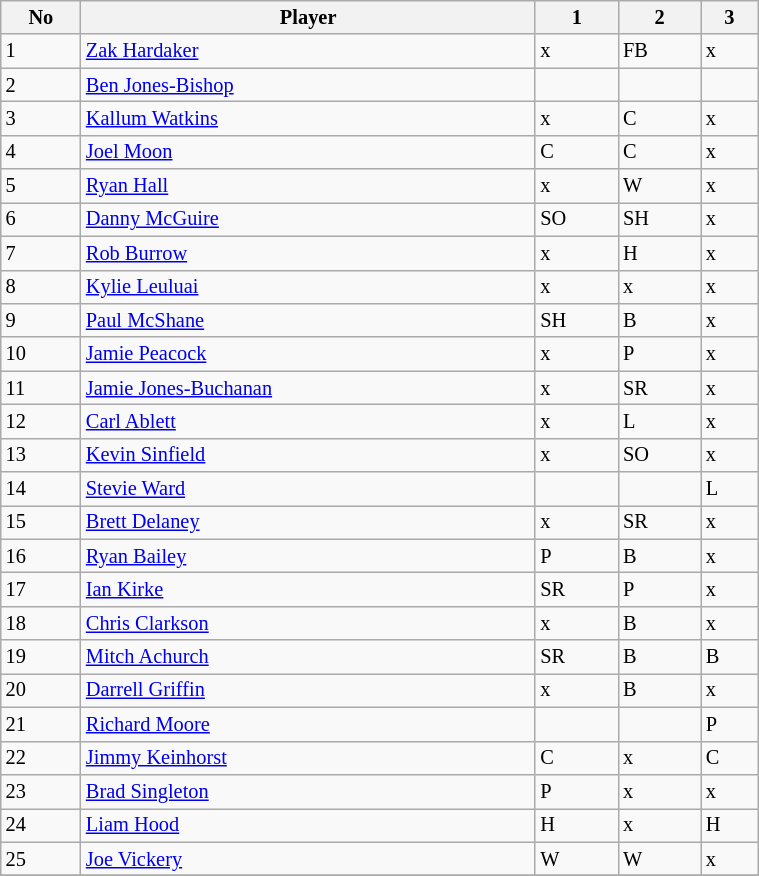<table class="wikitable" style="font-size:85%;" width="40%">
<tr>
<th>No</th>
<th>Player</th>
<th>1</th>
<th>2</th>
<th>3</th>
</tr>
<tr>
<td>1</td>
<td><a href='#'>Zak Hardaker</a></td>
<td>x</td>
<td>FB</td>
<td>x</td>
</tr>
<tr>
<td>2</td>
<td><a href='#'>Ben Jones-Bishop</a></td>
<td></td>
<td></td>
<td></td>
</tr>
<tr>
<td>3</td>
<td><a href='#'>Kallum Watkins</a></td>
<td>x</td>
<td>C</td>
<td>x</td>
</tr>
<tr>
<td>4</td>
<td><a href='#'>Joel Moon</a></td>
<td>C</td>
<td>C</td>
<td>x</td>
</tr>
<tr>
<td>5</td>
<td><a href='#'>Ryan Hall</a></td>
<td>x</td>
<td>W</td>
<td>x</td>
</tr>
<tr>
<td>6</td>
<td><a href='#'>Danny McGuire</a></td>
<td>SO</td>
<td>SH</td>
<td>x</td>
</tr>
<tr>
<td>7</td>
<td><a href='#'>Rob Burrow</a></td>
<td>x</td>
<td>H</td>
<td>x</td>
</tr>
<tr>
<td>8</td>
<td><a href='#'>Kylie Leuluai</a></td>
<td>x</td>
<td>x</td>
<td>x</td>
</tr>
<tr>
<td>9</td>
<td><a href='#'>Paul McShane</a></td>
<td>SH</td>
<td>B</td>
<td>x</td>
</tr>
<tr>
<td>10</td>
<td><a href='#'>Jamie Peacock</a></td>
<td>x</td>
<td>P</td>
<td>x</td>
</tr>
<tr>
<td>11</td>
<td><a href='#'>Jamie Jones-Buchanan</a></td>
<td>x</td>
<td>SR</td>
<td>x</td>
</tr>
<tr>
<td>12</td>
<td><a href='#'>Carl Ablett</a></td>
<td>x</td>
<td>L</td>
<td>x</td>
</tr>
<tr>
<td>13</td>
<td><a href='#'>Kevin Sinfield</a></td>
<td>x</td>
<td>SO</td>
<td>x</td>
</tr>
<tr>
<td>14</td>
<td><a href='#'>Stevie Ward</a></td>
<td></td>
<td></td>
<td>L</td>
</tr>
<tr>
<td>15</td>
<td><a href='#'>Brett Delaney</a></td>
<td>x</td>
<td>SR</td>
<td>x</td>
</tr>
<tr>
<td>16</td>
<td><a href='#'>Ryan Bailey</a></td>
<td>P</td>
<td>B</td>
<td>x</td>
</tr>
<tr>
<td>17</td>
<td><a href='#'>Ian Kirke</a></td>
<td>SR</td>
<td>P</td>
<td>x</td>
</tr>
<tr>
<td>18</td>
<td><a href='#'>Chris Clarkson</a></td>
<td>x</td>
<td>B</td>
<td>x</td>
</tr>
<tr>
<td>19</td>
<td><a href='#'>Mitch Achurch</a></td>
<td>SR</td>
<td>B</td>
<td>B</td>
</tr>
<tr>
<td>20</td>
<td><a href='#'>Darrell Griffin</a></td>
<td>x</td>
<td>B</td>
<td>x</td>
</tr>
<tr>
<td>21</td>
<td><a href='#'>Richard Moore</a></td>
<td></td>
<td></td>
<td>P</td>
</tr>
<tr>
<td>22</td>
<td><a href='#'>Jimmy Keinhorst</a></td>
<td>C</td>
<td>x</td>
<td>C</td>
</tr>
<tr>
<td>23</td>
<td><a href='#'>Brad Singleton</a></td>
<td>P</td>
<td>x</td>
<td>x</td>
</tr>
<tr>
<td>24</td>
<td><a href='#'>Liam Hood</a></td>
<td>H</td>
<td>x</td>
<td>H</td>
</tr>
<tr>
<td>25</td>
<td><a href='#'>Joe Vickery</a></td>
<td>W</td>
<td>W</td>
<td>x</td>
</tr>
<tr>
</tr>
</table>
